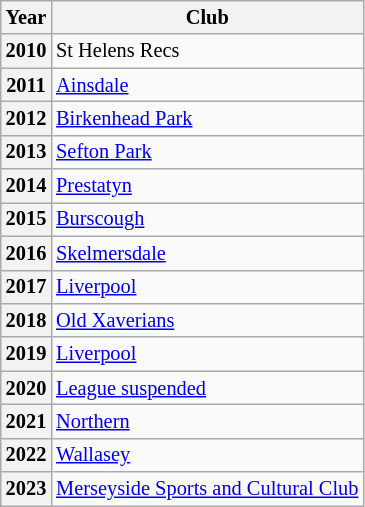<table class="wikitable" style="font-size:85%">
<tr>
<th>Year</th>
<th>Club</th>
</tr>
<tr>
<th scope="row">2010</th>
<td>St Helens Recs</td>
</tr>
<tr>
<th scope="row">2011</th>
<td><a href='#'>Ainsdale</a></td>
</tr>
<tr>
<th scope="row">2012</th>
<td><a href='#'>Birkenhead Park</a></td>
</tr>
<tr>
<th scope="row">2013</th>
<td><a href='#'>Sefton Park</a></td>
</tr>
<tr>
<th scope="row">2014</th>
<td><a href='#'>Prestatyn</a></td>
</tr>
<tr>
<th scope="row">2015</th>
<td><a href='#'>Burscough</a></td>
</tr>
<tr>
<th scope="row">2016</th>
<td><a href='#'>Skelmersdale</a></td>
</tr>
<tr>
<th scope="row">2017</th>
<td><a href='#'>Liverpool</a></td>
</tr>
<tr>
<th scope="row">2018</th>
<td><a href='#'>Old Xaverians</a></td>
</tr>
<tr>
<th scope="row">2019</th>
<td><a href='#'>Liverpool</a></td>
</tr>
<tr>
<th scope="row">2020</th>
<td><a href='#'>League suspended</a></td>
</tr>
<tr>
<th scope="row">2021</th>
<td><a href='#'>Northern</a></td>
</tr>
<tr>
<th scope="row">2022</th>
<td><a href='#'>Wallasey</a></td>
</tr>
<tr>
<th scope="row">2023</th>
<td><a href='#'>Merseyside Sports and Cultural Club</a></td>
</tr>
</table>
